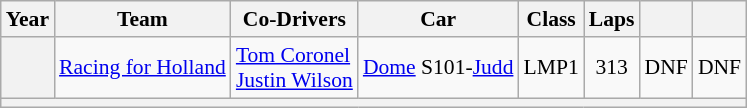<table class="wikitable" style="text-align:center; font-size:90%">
<tr>
<th>Year</th>
<th>Team</th>
<th>Co-Drivers</th>
<th>Car</th>
<th>Class</th>
<th>Laps</th>
<th></th>
<th></th>
</tr>
<tr>
<th></th>
<td align="left" nowrap> <a href='#'>Racing for Holland</a></td>
<td align="left" nowrap> <a href='#'>Tom Coronel</a><br> <a href='#'>Justin Wilson</a></td>
<td align="left" nowrap><a href='#'>Dome</a> S101-<a href='#'>Judd</a></td>
<td>LMP1</td>
<td>313</td>
<td>DNF</td>
<td>DNF</td>
</tr>
<tr>
<th colspan="8"></th>
</tr>
</table>
